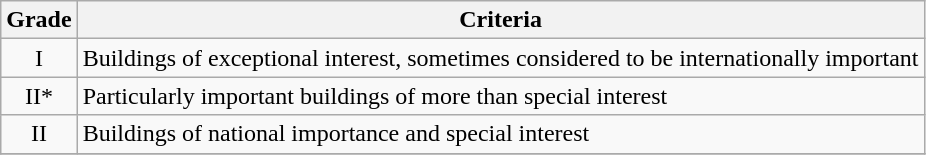<table class="wikitable" border="1">
<tr>
<th>Grade</th>
<th>Criteria</th>
</tr>
<tr>
<td align="center" >I</td>
<td>Buildings of exceptional interest, sometimes considered to be internationally important</td>
</tr>
<tr>
<td align="center" >II*</td>
<td>Particularly important buildings of more than special interest</td>
</tr>
<tr>
<td align="center" >II</td>
<td>Buildings of national importance and special interest</td>
</tr>
<tr>
</tr>
</table>
